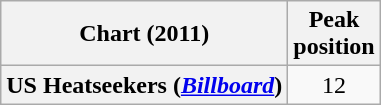<table class="wikitable plainrowheaders" style="text-align:center">
<tr>
<th scope="col">Chart (2011)</th>
<th scope="col">Peak<br> position</th>
</tr>
<tr>
<th scope="row">US Heatseekers (<a href='#'><em>Billboard</em></a>)</th>
<td>12</td>
</tr>
</table>
